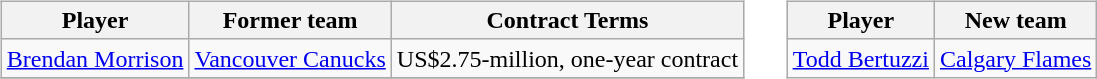<table cellspacing="10">
<tr>
<td valign="top"><br><table class="wikitable">
<tr>
<th>Player</th>
<th>Former team</th>
<th>Contract Terms</th>
</tr>
<tr>
<td><a href='#'>Brendan Morrison</a></td>
<td><a href='#'>Vancouver Canucks</a></td>
<td>US$2.75-million, one-year contract</td>
</tr>
<tr>
</tr>
</table>
</td>
<td valign="top"><br><table class="wikitable">
<tr>
<th>Player</th>
<th>New team</th>
</tr>
<tr>
<td><a href='#'>Todd Bertuzzi</a></td>
<td><a href='#'>Calgary Flames</a></td>
</tr>
</table>
</td>
</tr>
</table>
